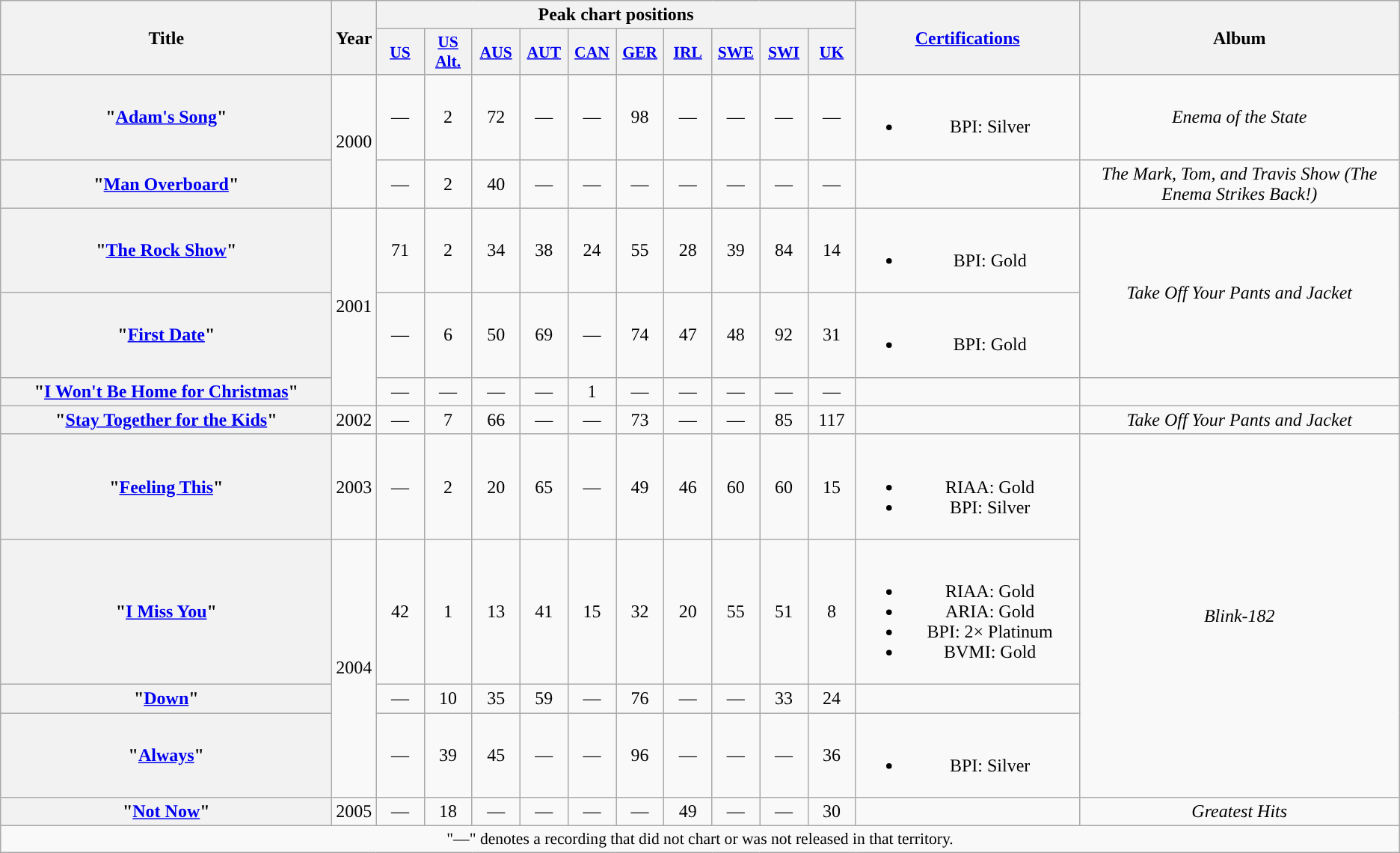<table class="wikitable plainrowheaders" style="text-align:center;">
<tr>
<th scope="col" rowspan="2" style="width:18em;">Title</th>
<th scope="col" rowspan="2">Year</th>
<th scope="col" colspan="10">Peak chart positions</th>
<th scope="col" rowspan="2" style="width:12em;"><a href='#'>Certifications</a></th>
<th scope="col" rowspan="2">Album</th>
</tr>
<tr>
<th scope="col" style="width:2.5em;font-size:90%;"><a href='#'>US</a><br></th>
<th scope="col" style="width:2.5em;font-size:90%;"><a href='#'>US<br>Alt.</a><br></th>
<th scope="col" style="width:2.5em;font-size:90%;"><a href='#'>AUS</a><br></th>
<th scope="col" style="width:2.5em;font-size:90%;"><a href='#'>AUT</a><br></th>
<th scope="col" style="width:2.5em;font-size:90%;"><a href='#'>CAN</a><br></th>
<th scope="col" style="width:2.5em;font-size:90%;"><a href='#'>GER</a><br></th>
<th scope="col" style="width:2.5em;font-size:90%;"><a href='#'>IRL</a><br></th>
<th scope="col" style="width:2.5em;font-size:90%;"><a href='#'>SWE</a><br></th>
<th scope="col" style="width:2.5em;font-size:90%;"><a href='#'>SWI</a><br></th>
<th scope="col" style="width:2.5em;font-size:90%;"><a href='#'>UK</a><br></th>
</tr>
<tr>
<th scope="row">"<a href='#'>Adam's Song</a>"</th>
<td rowspan="2">2000</td>
<td>—</td>
<td>2</td>
<td>72</td>
<td>—</td>
<td>—</td>
<td>98</td>
<td>—</td>
<td>—</td>
<td>—</td>
<td>—</td>
<td><br><ul><li>BPI: Silver</li></ul></td>
<td><em>Enema of the State</em></td>
</tr>
<tr>
<th scope="row">"<a href='#'>Man Overboard</a>"</th>
<td>—</td>
<td>2</td>
<td>40</td>
<td>—</td>
<td>—</td>
<td>—</td>
<td>—</td>
<td>—</td>
<td>—</td>
<td>—</td>
<td></td>
<td><em>The Mark, Tom, and Travis Show (The Enema Strikes Back!)</em></td>
</tr>
<tr>
<th scope="row">"<a href='#'>The Rock Show</a>"</th>
<td rowspan="3">2001</td>
<td>71</td>
<td>2</td>
<td>34</td>
<td>38</td>
<td>24</td>
<td>55</td>
<td>28</td>
<td>39</td>
<td>84</td>
<td>14</td>
<td><br><ul><li>BPI: Gold</li></ul></td>
<td rowspan="2"><em>Take Off Your Pants and Jacket</em></td>
</tr>
<tr>
<th scope="row">"<a href='#'>First Date</a>"</th>
<td>—</td>
<td>6</td>
<td>50</td>
<td>69</td>
<td>—</td>
<td>74</td>
<td>47</td>
<td>48</td>
<td>92</td>
<td>31</td>
<td><br><ul><li>BPI: Gold</li></ul></td>
</tr>
<tr>
<th scope="row">"<a href='#'>I Won't Be Home for Christmas</a>"</th>
<td>—</td>
<td>—</td>
<td>—</td>
<td>—</td>
<td>1</td>
<td>—</td>
<td>—</td>
<td>—</td>
<td>—</td>
<td>—</td>
<td></td>
<td></td>
</tr>
<tr>
<th scope="row">"<a href='#'>Stay Together for the Kids</a>"</th>
<td>2002</td>
<td>—</td>
<td>7</td>
<td>66</td>
<td>—</td>
<td>—</td>
<td>73</td>
<td>—</td>
<td>—</td>
<td>85</td>
<td>117</td>
<td></td>
<td><em>Take Off Your Pants and Jacket</em></td>
</tr>
<tr>
<th scope="row">"<a href='#'>Feeling This</a>"</th>
<td>2003</td>
<td>—</td>
<td>2</td>
<td>20</td>
<td>65</td>
<td>—</td>
<td>49</td>
<td>46</td>
<td>60</td>
<td>60</td>
<td>15</td>
<td><br><ul><li>RIAA: Gold</li><li>BPI: Silver</li></ul></td>
<td rowspan="4"><em>Blink-182</em></td>
</tr>
<tr>
<th scope="row">"<a href='#'>I Miss You</a>"</th>
<td rowspan="3">2004</td>
<td>42</td>
<td>1</td>
<td>13</td>
<td>41</td>
<td>15</td>
<td>32</td>
<td>20</td>
<td>55</td>
<td>51</td>
<td>8</td>
<td><br><ul><li>RIAA: Gold</li><li>ARIA: Gold</li><li>BPI: 2× Platinum</li><li>BVMI: Gold</li></ul></td>
</tr>
<tr>
<th scope="row">"<a href='#'>Down</a>"</th>
<td>—</td>
<td>10</td>
<td>35</td>
<td>59</td>
<td>—</td>
<td>76</td>
<td>—</td>
<td>—</td>
<td>33</td>
<td>24</td>
<td></td>
</tr>
<tr>
<th scope="row">"<a href='#'>Always</a>"</th>
<td>—</td>
<td>39</td>
<td>45</td>
<td>—</td>
<td>—</td>
<td>96</td>
<td>—</td>
<td>—</td>
<td>—</td>
<td>36</td>
<td><br><ul><li>BPI: Silver</li></ul></td>
</tr>
<tr>
<th scope="row">"<a href='#'>Not Now</a>"</th>
<td>2005</td>
<td>—</td>
<td>18</td>
<td>—</td>
<td>—</td>
<td>—</td>
<td>—</td>
<td>49</td>
<td>—</td>
<td>—</td>
<td>30</td>
<td></td>
<td><em>Greatest Hits</em></td>
</tr>
<tr>
<td colspan="15" style="font-size:90%">"—" denotes a recording that did not chart or was not released in that territory.</td>
</tr>
</table>
